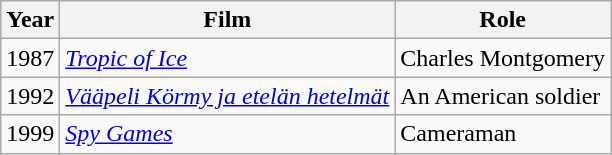<table class="wikitable">
<tr>
<th>Year</th>
<th>Film</th>
<th>Role</th>
</tr>
<tr>
<td>1987</td>
<td><em><a href='#'>Tropic of Ice</a></em></td>
<td>Charles Montgomery</td>
</tr>
<tr>
<td>1992</td>
<td><a href='#'><em>Vääpeli Körmy ja etelän hetelmät</em></a></td>
<td>An American soldier</td>
</tr>
<tr>
<td>1999</td>
<td><em><a href='#'>Spy Games</a></em></td>
<td>Cameraman</td>
</tr>
</table>
